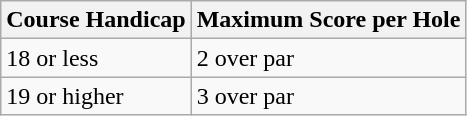<table class="wikitable">
<tr>
<th>Course Handicap</th>
<th>Maximum Score per Hole</th>
</tr>
<tr>
<td>18 or less</td>
<td>2 over par</td>
</tr>
<tr>
<td>19 or higher</td>
<td>3 over par</td>
</tr>
</table>
